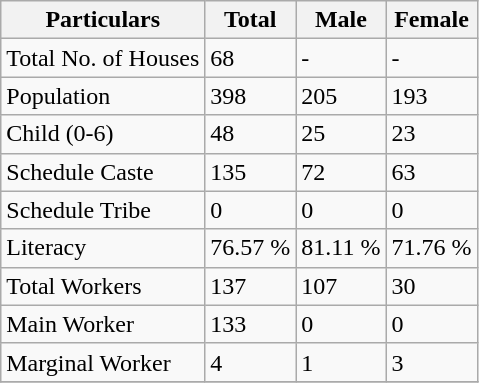<table class="wikitable sortable">
<tr>
<th>Particulars</th>
<th>Total</th>
<th>Male</th>
<th>Female</th>
</tr>
<tr>
<td>Total No. of Houses</td>
<td>68</td>
<td>-</td>
<td>-</td>
</tr>
<tr>
<td>Population</td>
<td>398</td>
<td>205</td>
<td>193</td>
</tr>
<tr>
<td>Child (0-6)</td>
<td>48</td>
<td>25</td>
<td>23</td>
</tr>
<tr>
<td>Schedule Caste</td>
<td>135</td>
<td>72</td>
<td>63</td>
</tr>
<tr>
<td>Schedule Tribe</td>
<td>0</td>
<td>0</td>
<td>0</td>
</tr>
<tr>
<td>Literacy</td>
<td>76.57 %</td>
<td>81.11 %</td>
<td>71.76 %</td>
</tr>
<tr>
<td>Total Workers</td>
<td>137</td>
<td>107</td>
<td>30</td>
</tr>
<tr>
<td>Main Worker</td>
<td>133</td>
<td>0</td>
<td>0</td>
</tr>
<tr>
<td>Marginal Worker</td>
<td>4</td>
<td>1</td>
<td>3</td>
</tr>
<tr>
</tr>
</table>
